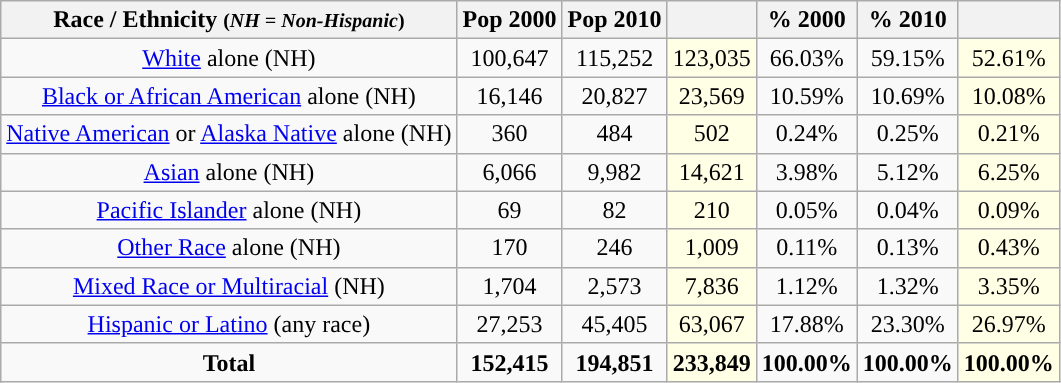<table class="wikitable" style="text-align:center;">
<tr>
<th>Race / Ethnicity <small>(<em>NH = Non-Hispanic</em>)</small></th>
<th>Pop 2000</th>
<th>Pop 2010</th>
<th></th>
<th>% 2000</th>
<th>% 2010</th>
<th></th>
</tr>
<tr>
<td><a href='#'>White</a> alone (NH)</td>
<td>100,647</td>
<td>115,252</td>
<td style='background: #ffffe6;'>123,035</td>
<td>66.03%</td>
<td>59.15%</td>
<td style='background: #ffffe6;'>52.61%</td>
</tr>
<tr>
<td><a href='#'>Black or African American</a> alone (NH)</td>
<td>16,146</td>
<td>20,827</td>
<td style='background: #ffffe6;'>23,569</td>
<td>10.59%</td>
<td>10.69%</td>
<td style='background: #ffffe6;'>10.08%</td>
</tr>
<tr>
<td><a href='#'>Native American</a> or <a href='#'>Alaska Native</a> alone (NH)</td>
<td>360</td>
<td>484</td>
<td style='background: #ffffe6;'>502</td>
<td>0.24%</td>
<td>0.25%</td>
<td style='background: #ffffe6;'>0.21%</td>
</tr>
<tr>
<td><a href='#'>Asian</a> alone (NH)</td>
<td>6,066</td>
<td>9,982</td>
<td style='background: #ffffe6;'>14,621</td>
<td>3.98%</td>
<td>5.12%</td>
<td style='background: #ffffe6;'>6.25%</td>
</tr>
<tr>
<td><a href='#'>Pacific Islander</a> alone (NH)</td>
<td>69</td>
<td>82</td>
<td style='background: #ffffe6;'>210</td>
<td>0.05%</td>
<td>0.04%</td>
<td style='background: #ffffe6;'>0.09%</td>
</tr>
<tr>
<td><a href='#'>Other Race</a> alone (NH)</td>
<td>170</td>
<td>246</td>
<td style='background: #ffffe6;'>1,009</td>
<td>0.11%</td>
<td>0.13%</td>
<td style='background: #ffffe6;'>0.43%</td>
</tr>
<tr>
<td><a href='#'>Mixed Race or Multiracial</a> (NH)</td>
<td>1,704</td>
<td>2,573</td>
<td style='background: #ffffe6;'>7,836</td>
<td>1.12%</td>
<td>1.32%</td>
<td style='background: #ffffe6;'>3.35%</td>
</tr>
<tr>
<td><a href='#'>Hispanic or Latino</a> (any race)</td>
<td>27,253</td>
<td>45,405</td>
<td style='background: #ffffe6;'>63,067</td>
<td>17.88%</td>
<td>23.30%</td>
<td style='background: #ffffe6;'>26.97%</td>
</tr>
<tr>
<td><strong>Total</strong></td>
<td><strong>152,415</strong></td>
<td><strong>194,851</strong></td>
<td style='background: #ffffe6;'><strong>233,849</strong></td>
<td><strong>100.00%</strong></td>
<td><strong>100.00%</strong></td>
<td style='background: #ffffe6;'><strong>100.00%</strong></td>
</tr>
</table>
